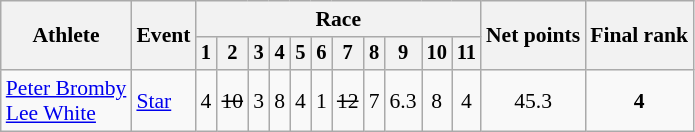<table class="wikitable" style="font-size:90%">
<tr>
<th rowspan=2>Athlete</th>
<th rowspan=2>Event</th>
<th colspan=11>Race</th>
<th rowspan=2>Net points</th>
<th rowspan=2>Final rank</th>
</tr>
<tr style="font-size:95%">
<th>1</th>
<th>2</th>
<th>3</th>
<th>4</th>
<th>5</th>
<th>6</th>
<th>7</th>
<th>8</th>
<th>9</th>
<th>10</th>
<th>11</th>
</tr>
<tr align=center>
<td align=left><a href='#'>Peter Bromby</a><br><a href='#'>Lee White</a></td>
<td align=left><a href='#'>Star</a></td>
<td>4</td>
<td><s>10</s></td>
<td>3</td>
<td>8</td>
<td>4</td>
<td>1</td>
<td><s>12</s></td>
<td>7</td>
<td>6.3</td>
<td>8</td>
<td>4</td>
<td>45.3</td>
<td><strong>4</strong></td>
</tr>
</table>
